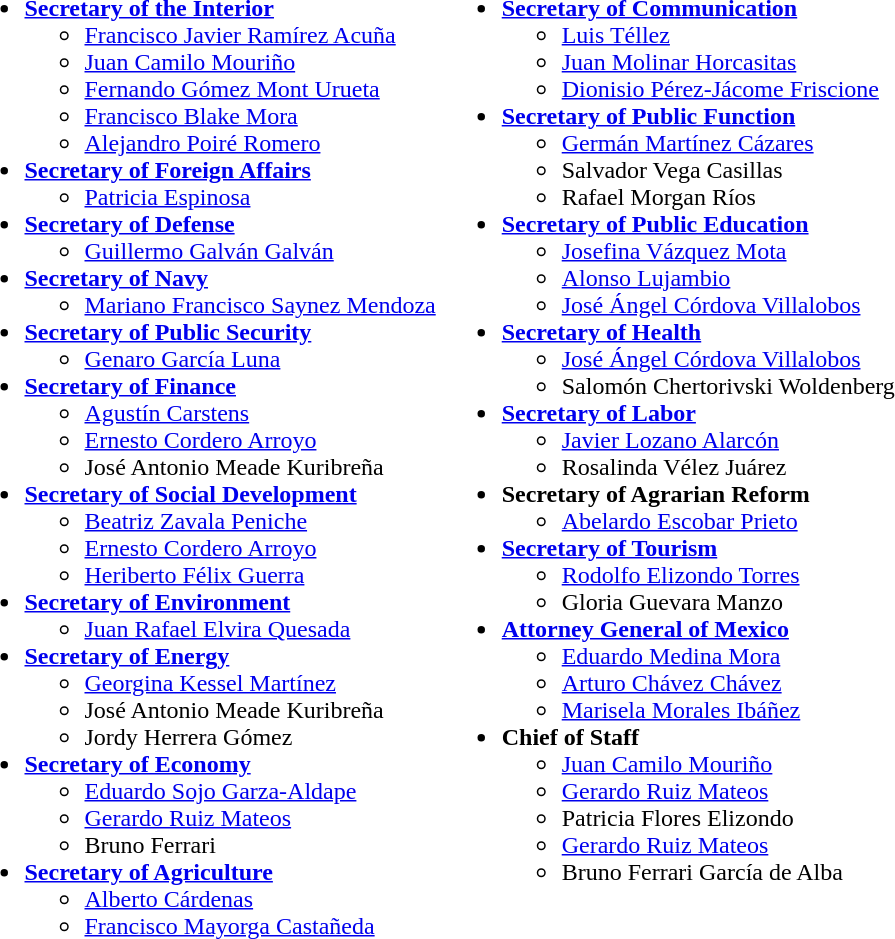<table>
<tr>
<td valign="top"><br><ul><li><strong><a href='#'>Secretary of the Interior</a></strong><ul><li><a href='#'>Francisco Javier Ramírez Acuña</a></li><li><a href='#'>Juan Camilo Mouriño</a></li><li><a href='#'>Fernando Gómez Mont Urueta</a></li><li><a href='#'>Francisco Blake Mora</a></li><li><a href='#'>Alejandro Poiré Romero</a></li></ul></li><li><strong><a href='#'>Secretary of Foreign Affairs</a></strong><ul><li><a href='#'>Patricia Espinosa</a></li></ul></li><li><strong><a href='#'>Secretary of Defense</a></strong><ul><li><a href='#'>Guillermo Galván Galván</a></li></ul></li><li><strong><a href='#'>Secretary of Navy</a></strong><ul><li><a href='#'>Mariano Francisco Saynez Mendoza</a></li></ul></li><li><strong><a href='#'>Secretary of Public Security</a></strong><ul><li><a href='#'>Genaro García Luna</a></li></ul></li><li><strong><a href='#'>Secretary of Finance</a></strong><ul><li><a href='#'>Agustín Carstens</a></li><li><a href='#'>Ernesto Cordero Arroyo</a></li><li>José Antonio Meade Kuribreña</li></ul></li><li><strong><a href='#'>Secretary of Social Development</a></strong><ul><li><a href='#'>Beatriz Zavala Peniche</a></li><li><a href='#'>Ernesto Cordero Arroyo</a></li><li><a href='#'>Heriberto Félix Guerra</a></li></ul></li><li><strong><a href='#'>Secretary of Environment</a></strong><ul><li><a href='#'>Juan Rafael Elvira Quesada</a></li></ul></li><li><strong><a href='#'>Secretary of Energy</a></strong><ul><li><a href='#'>Georgina Kessel Martínez</a></li><li>José Antonio Meade Kuribreña</li><li>Jordy Herrera Gómez</li></ul></li><li><strong><a href='#'>Secretary of Economy</a></strong><ul><li><a href='#'>Eduardo Sojo Garza-Aldape</a></li><li><a href='#'>Gerardo Ruiz Mateos</a></li><li>Bruno Ferrari</li></ul></li><li><strong><a href='#'>Secretary of Agriculture</a></strong><ul><li><a href='#'>Alberto Cárdenas</a></li><li><a href='#'>Francisco Mayorga Castañeda</a></li></ul></li></ul></td>
<td valign="top"><br><ul><li><strong><a href='#'>Secretary of Communication</a></strong><ul><li><a href='#'>Luis Téllez</a></li><li><a href='#'>Juan Molinar Horcasitas</a></li><li><a href='#'>Dionisio Pérez-Jácome Friscione</a></li></ul></li><li><strong><a href='#'>Secretary of Public Function</a></strong><ul><li><a href='#'>Germán Martínez Cázares</a></li><li>Salvador Vega Casillas</li><li>Rafael Morgan Ríos</li></ul></li><li><strong><a href='#'>Secretary of Public Education</a></strong><ul><li><a href='#'>Josefina Vázquez Mota</a></li><li><a href='#'>Alonso Lujambio</a></li><li><a href='#'>José Ángel Córdova Villalobos</a></li></ul></li><li><strong><a href='#'>Secretary of Health</a></strong><ul><li><a href='#'>José Ángel Córdova Villalobos</a></li><li>Salomón Chertorivski Woldenberg</li></ul></li><li><strong><a href='#'>Secretary of Labor</a></strong><ul><li><a href='#'>Javier Lozano Alarcón</a></li><li>Rosalinda Vélez Juárez</li></ul></li><li><strong>Secretary of Agrarian Reform</strong><ul><li><a href='#'>Abelardo Escobar Prieto</a></li></ul></li><li><strong><a href='#'>Secretary of Tourism</a></strong><ul><li><a href='#'>Rodolfo Elizondo Torres</a></li><li>Gloria Guevara Manzo</li></ul></li><li><strong><a href='#'>Attorney General of Mexico</a></strong><ul><li><a href='#'>Eduardo Medina Mora</a></li><li><a href='#'>Arturo Chávez Chávez</a></li><li><a href='#'>Marisela Morales Ibáñez</a></li></ul></li><li><strong>Chief of Staff</strong><ul><li><a href='#'>Juan Camilo Mouriño</a></li><li><a href='#'>Gerardo Ruiz Mateos</a></li><li>Patricia Flores Elizondo</li><li><a href='#'>Gerardo Ruiz Mateos</a></li><li>Bruno Ferrari García de Alba</li></ul></li></ul></td>
</tr>
</table>
